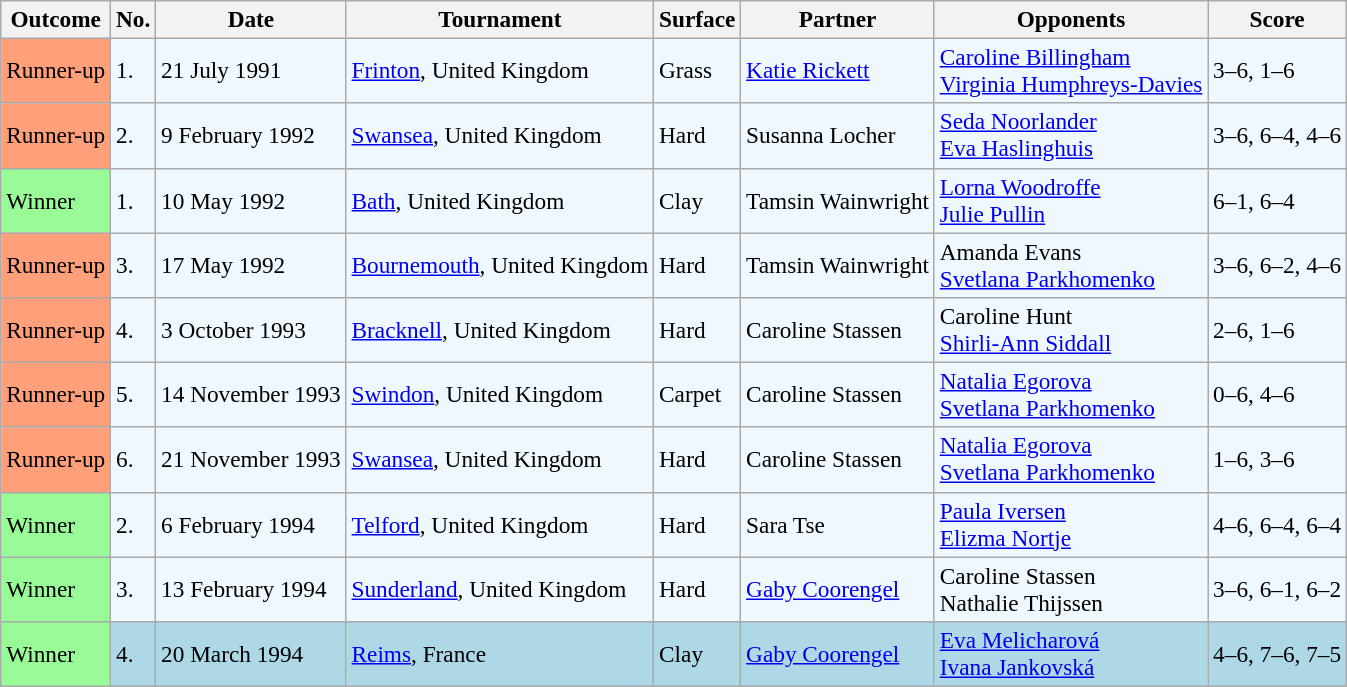<table class="sortable wikitable" style=font-size:97%>
<tr>
<th>Outcome</th>
<th>No.</th>
<th>Date</th>
<th>Tournament</th>
<th>Surface</th>
<th>Partner</th>
<th>Opponents</th>
<th>Score</th>
</tr>
<tr style="background:#f0f8ff;">
<td bgcolor="FFA07A">Runner-up</td>
<td>1.</td>
<td>21 July 1991</td>
<td><a href='#'>Frinton</a>, United Kingdom</td>
<td>Grass</td>
<td> <a href='#'>Katie Rickett</a></td>
<td> <a href='#'>Caroline Billingham</a> <br>  <a href='#'>Virginia Humphreys-Davies</a></td>
<td>3–6, 1–6</td>
</tr>
<tr style="background:#f0f8ff;">
<td bgcolor="FFA07A">Runner-up</td>
<td>2.</td>
<td>9 February 1992</td>
<td><a href='#'>Swansea</a>, United Kingdom</td>
<td>Hard</td>
<td> Susanna Locher</td>
<td> <a href='#'>Seda Noorlander</a> <br>  <a href='#'>Eva Haslinghuis</a></td>
<td>3–6, 6–4, 4–6</td>
</tr>
<tr style="background:#f0f8ff;">
<td style="background:#98fb98;">Winner</td>
<td>1.</td>
<td>10 May 1992</td>
<td><a href='#'>Bath</a>, United Kingdom</td>
<td>Clay</td>
<td> Tamsin Wainwright</td>
<td> <a href='#'>Lorna Woodroffe</a> <br>  <a href='#'>Julie Pullin</a></td>
<td>6–1, 6–4</td>
</tr>
<tr style="background:#f0f8ff;">
<td bgcolor="FFA07A">Runner-up</td>
<td>3.</td>
<td>17 May 1992</td>
<td><a href='#'>Bournemouth</a>, United Kingdom</td>
<td>Hard</td>
<td> Tamsin Wainwright</td>
<td> Amanda Evans <br>  <a href='#'>Svetlana Parkhomenko</a></td>
<td>3–6, 6–2, 4–6</td>
</tr>
<tr style="background:#f0f8ff;">
<td bgcolor="FFA07A">Runner-up</td>
<td>4.</td>
<td>3 October 1993</td>
<td><a href='#'>Bracknell</a>, United Kingdom</td>
<td>Hard</td>
<td> Caroline Stassen</td>
<td> Caroline Hunt <br>  <a href='#'>Shirli-Ann Siddall</a></td>
<td>2–6, 1–6</td>
</tr>
<tr style="background:#f0f8ff;">
<td bgcolor="FFA07A">Runner-up</td>
<td>5.</td>
<td>14 November 1993</td>
<td><a href='#'>Swindon</a>, United Kingdom</td>
<td>Carpet</td>
<td> Caroline Stassen</td>
<td> <a href='#'>Natalia Egorova</a> <br>  <a href='#'>Svetlana Parkhomenko</a></td>
<td>0–6, 4–6</td>
</tr>
<tr style="background:#f0f8ff;">
<td bgcolor="FFA07A">Runner-up</td>
<td>6.</td>
<td>21 November 1993</td>
<td><a href='#'>Swansea</a>, United Kingdom</td>
<td>Hard</td>
<td> Caroline Stassen</td>
<td> <a href='#'>Natalia Egorova</a> <br>  <a href='#'>Svetlana Parkhomenko</a></td>
<td>1–6, 3–6</td>
</tr>
<tr style="background:#f0f8ff;">
<td style="background:#98fb98;">Winner</td>
<td>2.</td>
<td>6 February 1994</td>
<td><a href='#'>Telford</a>, United Kingdom</td>
<td>Hard</td>
<td> Sara Tse</td>
<td> <a href='#'>Paula Iversen</a> <br>  <a href='#'>Elizma Nortje</a></td>
<td>4–6, 6–4, 6–4</td>
</tr>
<tr style="background:#f0f8ff;">
<td style="background:#98fb98;">Winner</td>
<td>3.</td>
<td>13 February 1994</td>
<td><a href='#'>Sunderland</a>, United Kingdom</td>
<td>Hard</td>
<td> <a href='#'>Gaby Coorengel</a></td>
<td> Caroline Stassen <br>  Nathalie Thijssen</td>
<td>3–6, 6–1, 6–2</td>
</tr>
<tr style="background:lightblue;">
<td style="background:#98fb98;">Winner</td>
<td>4.</td>
<td>20 March 1994</td>
<td><a href='#'>Reims</a>, France</td>
<td>Clay</td>
<td> <a href='#'>Gaby Coorengel</a></td>
<td> <a href='#'>Eva Melicharová</a> <br>  <a href='#'>Ivana Jankovská</a></td>
<td>4–6, 7–6, 7–5</td>
</tr>
</table>
